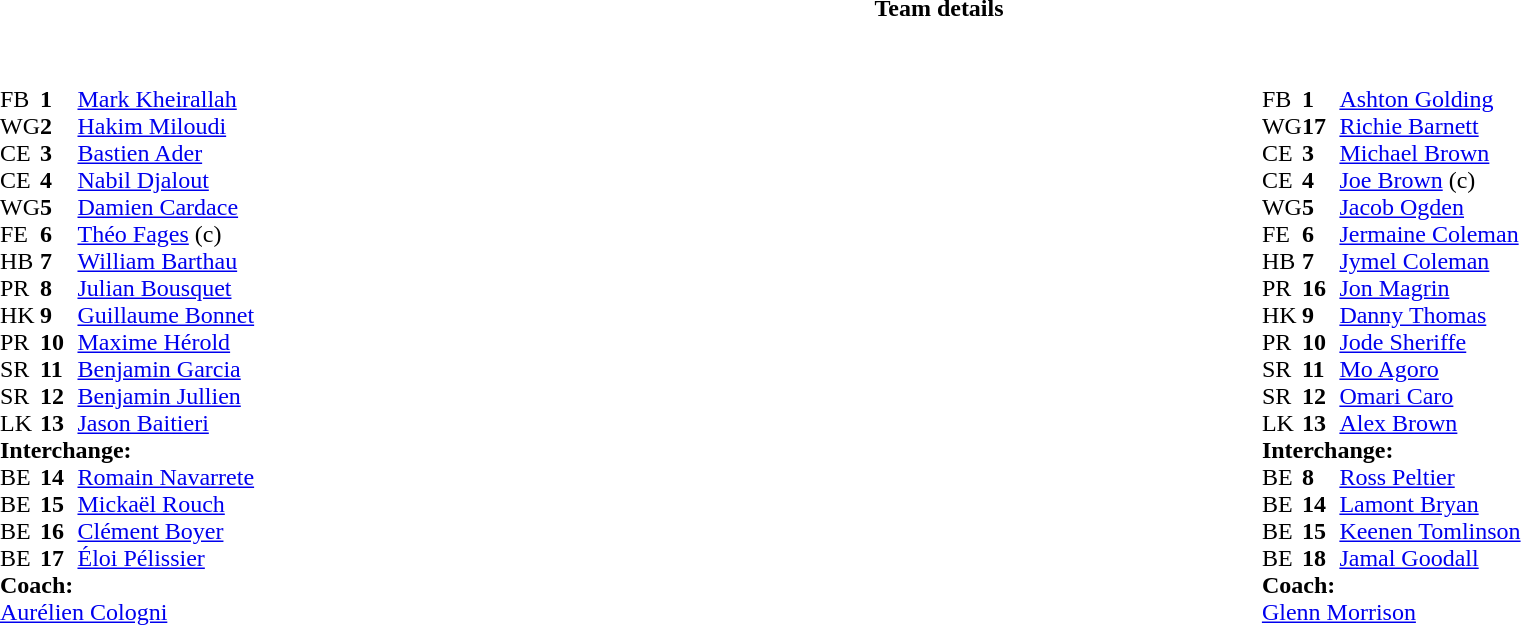<table border="0" width="100%" class="collapsible collapsed">
<tr>
<th>Team details</th>
</tr>
<tr>
<td><br><table width="100%">
<tr>
<td valign="top" width="50%"><br><table style="font-size: 100%" cellspacing="0" cellpadding="0">
<tr>
<th width="25"></th>
<th width="25"></th>
<th></th>
<th width="25"></th>
</tr>
<tr>
<td>FB</td>
<td><strong>1</strong></td>
<td><a href='#'>Mark Kheirallah</a></td>
</tr>
<tr>
<td>WG</td>
<td><strong>2</strong></td>
<td><a href='#'>Hakim Miloudi</a></td>
</tr>
<tr>
<td>CE</td>
<td><strong>3</strong></td>
<td><a href='#'>Bastien Ader</a></td>
</tr>
<tr>
<td>CE</td>
<td><strong>4</strong></td>
<td><a href='#'>Nabil Djalout</a></td>
</tr>
<tr>
<td>WG</td>
<td><strong>5</strong></td>
<td><a href='#'>Damien Cardace</a></td>
</tr>
<tr>
<td>FE</td>
<td><strong>6</strong></td>
<td><a href='#'>Théo Fages</a> (c)</td>
</tr>
<tr>
<td>HB</td>
<td><strong>7</strong></td>
<td><a href='#'>William Barthau</a></td>
</tr>
<tr>
<td>PR</td>
<td><strong>8</strong></td>
<td><a href='#'>Julian Bousquet</a></td>
</tr>
<tr>
<td>HK</td>
<td><strong>9</strong></td>
<td><a href='#'>Guillaume Bonnet</a></td>
</tr>
<tr>
<td>PR</td>
<td><strong>10</strong></td>
<td><a href='#'>Maxime Hérold</a></td>
</tr>
<tr>
<td>SR</td>
<td><strong>11</strong></td>
<td><a href='#'>Benjamin Garcia</a></td>
</tr>
<tr>
<td>SR</td>
<td><strong>12</strong></td>
<td><a href='#'>Benjamin Jullien</a></td>
</tr>
<tr>
<td>LK</td>
<td><strong>13</strong></td>
<td><a href='#'>Jason Baitieri</a></td>
</tr>
<tr>
<td colspan=3><strong>Interchange:</strong></td>
</tr>
<tr>
<td>BE</td>
<td><strong>14</strong></td>
<td><a href='#'>Romain Navarrete</a></td>
</tr>
<tr>
<td>BE</td>
<td><strong>15</strong></td>
<td><a href='#'>Mickaël Rouch</a></td>
</tr>
<tr>
<td>BE</td>
<td><strong>16</strong></td>
<td><a href='#'>Clément Boyer</a></td>
</tr>
<tr>
<td>BE</td>
<td><strong>17</strong></td>
<td><a href='#'>Éloi Pélissier</a></td>
</tr>
<tr>
<td colspan=3><strong>Coach:</strong></td>
</tr>
<tr>
<td colspan="4"> <a href='#'>Aurélien Cologni</a></td>
</tr>
</table>
</td>
<td valign="top" width="50%"><br><table style="font-size: 100%" cellspacing="0" cellpadding="0" align="center">
<tr>
<th width="25"></th>
<th width="25"></th>
<th></th>
<th width="25"></th>
</tr>
<tr>
<td>FB</td>
<td><strong>1</strong></td>
<td><a href='#'>Ashton Golding</a></td>
</tr>
<tr>
<td>WG</td>
<td><strong>17</strong></td>
<td><a href='#'>Richie Barnett</a></td>
</tr>
<tr>
<td>CE</td>
<td><strong>3</strong></td>
<td><a href='#'>Michael Brown</a></td>
</tr>
<tr>
<td>CE</td>
<td><strong>4</strong></td>
<td><a href='#'>Joe Brown</a> (c)</td>
</tr>
<tr>
<td>WG</td>
<td><strong>5</strong></td>
<td><a href='#'>Jacob Ogden</a></td>
<td></td>
</tr>
<tr>
<td>FE</td>
<td><strong>6</strong></td>
<td><a href='#'>Jermaine Coleman</a></td>
</tr>
<tr>
<td>HB</td>
<td><strong>7</strong></td>
<td><a href='#'>Jymel Coleman</a></td>
</tr>
<tr>
<td>PR</td>
<td><strong>16</strong></td>
<td><a href='#'>Jon Magrin</a></td>
</tr>
<tr>
<td>HK</td>
<td><strong>9</strong></td>
<td><a href='#'>Danny Thomas</a></td>
</tr>
<tr>
<td>PR</td>
<td><strong>10</strong></td>
<td><a href='#'>Jode Sheriffe</a></td>
</tr>
<tr>
<td>SR</td>
<td><strong>11</strong></td>
<td><a href='#'>Mo Agoro</a></td>
</tr>
<tr>
<td>SR</td>
<td><strong>12</strong></td>
<td><a href='#'>Omari Caro</a></td>
</tr>
<tr>
<td>LK</td>
<td><strong>13</strong></td>
<td><a href='#'>Alex Brown</a></td>
</tr>
<tr>
<td colspan=3><strong>Interchange:</strong></td>
</tr>
<tr>
<td>BE</td>
<td><strong>8</strong></td>
<td><a href='#'>Ross Peltier</a></td>
</tr>
<tr>
<td>BE</td>
<td><strong>14</strong></td>
<td><a href='#'>Lamont Bryan</a></td>
</tr>
<tr>
<td>BE</td>
<td><strong>15</strong></td>
<td><a href='#'>Keenen Tomlinson</a></td>
</tr>
<tr>
<td>BE</td>
<td><strong>18</strong></td>
<td><a href='#'>Jamal Goodall</a></td>
</tr>
<tr>
<td colspan=3><strong>Coach:</strong></td>
</tr>
<tr>
<td colspan="4"> <a href='#'>Glenn Morrison</a></td>
</tr>
</table>
</td>
</tr>
</table>
</td>
</tr>
</table>
